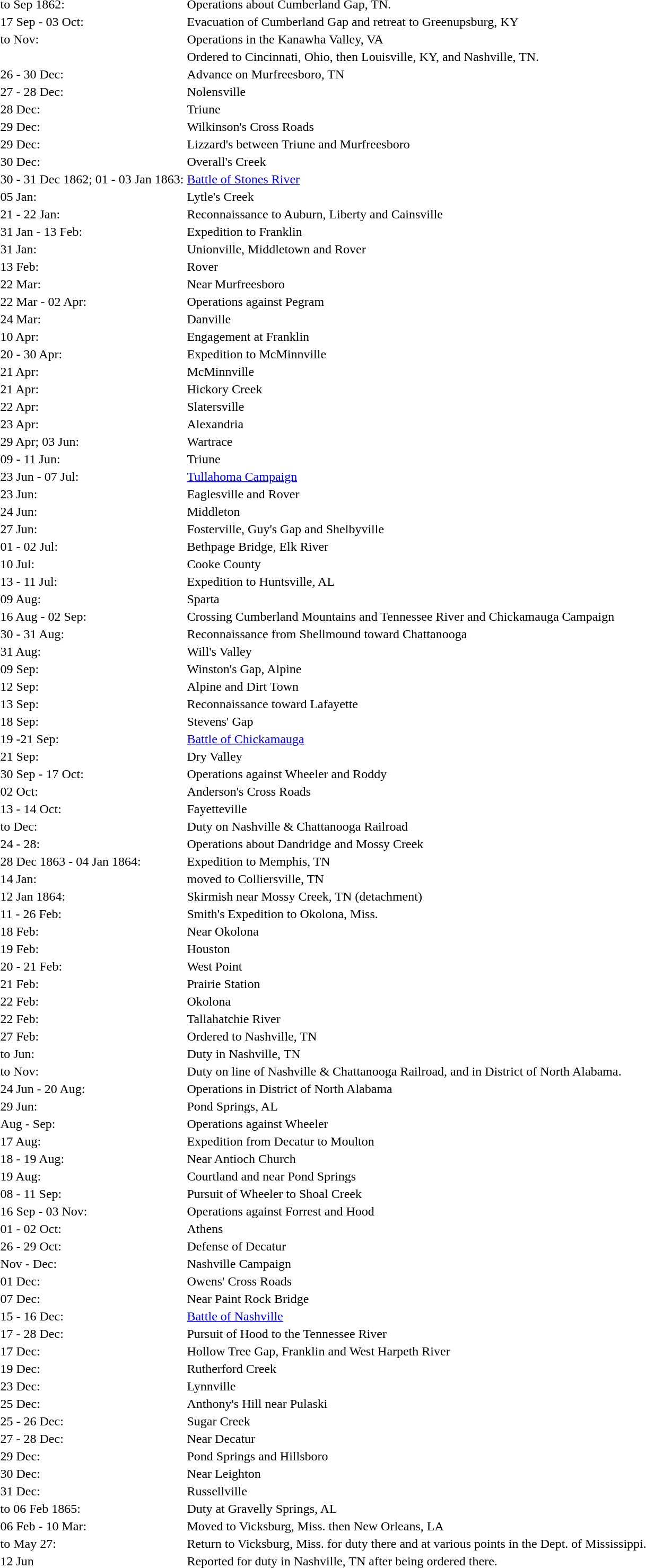<table>
<tr>
<td>to Sep 1862:</td>
<td>Operations about Cumberland Gap, TN.</td>
</tr>
<tr>
<td>17 Sep - 03 Oct:</td>
<td>Evacuation of Cumberland Gap and retreat to Greenupsburg, KY</td>
</tr>
<tr>
<td>to Nov:</td>
<td>Operations in the Kanawha Valley, VA</td>
</tr>
<tr>
<td></td>
<td>Ordered to Cincinnati, Ohio, then Louisville, KY, and Nashville, TN.</td>
</tr>
<tr>
<td>26 - 30 Dec:</td>
<td>Advance on Murfreesboro, TN</td>
</tr>
<tr>
<td>27 - 28 Dec:</td>
<td>Nolensville</td>
</tr>
<tr>
<td>28 Dec:</td>
<td>Triune</td>
</tr>
<tr>
<td>29 Dec:</td>
<td>Wilkinson's Cross Roads</td>
</tr>
<tr>
<td>29 Dec:</td>
<td>Lizzard's between Triune and Murfreesboro</td>
</tr>
<tr>
<td>30 Dec:</td>
<td>Overall's Creek</td>
</tr>
<tr>
<td>30 - 31 Dec 1862; 01 - 03 Jan 1863:</td>
<td><a href='#'>Battle of Stones River</a></td>
</tr>
<tr>
<td>05 Jan:</td>
<td>Lytle's Creek</td>
</tr>
<tr>
<td>21 - 22 Jan:</td>
<td>Reconnaissance to Auburn, Liberty and Cainsville</td>
</tr>
<tr>
<td>31 Jan - 13 Feb:</td>
<td>Expedition to Franklin</td>
</tr>
<tr>
<td>31 Jan:</td>
<td>Unionville, Middletown and Rover</td>
</tr>
<tr>
<td>13 Feb:</td>
<td>Rover</td>
</tr>
<tr>
<td>22 Mar:</td>
<td>Near Murfreesboro</td>
</tr>
<tr>
<td>22 Mar - 02 Apr:</td>
<td>Operations against Pegram</td>
</tr>
<tr>
<td>24 Mar:</td>
<td>Danville</td>
</tr>
<tr>
<td>10 Apr:</td>
<td>Engagement at Franklin</td>
</tr>
<tr>
<td>20 - 30 Apr:</td>
<td>Expedition to McMinnville</td>
</tr>
<tr>
<td>21 Apr:</td>
<td>McMinnville</td>
</tr>
<tr>
<td>21 Apr:</td>
<td>Hickory Creek</td>
</tr>
<tr>
<td>22 Apr:</td>
<td>Slatersville</td>
</tr>
<tr>
<td>23 Apr:</td>
<td>Alexandria</td>
</tr>
<tr>
<td>29 Apr; 03 Jun:</td>
<td>Wartrace</td>
</tr>
<tr>
<td>09 - 11 Jun:</td>
<td>Triune</td>
</tr>
<tr>
<td>23 Jun - 07 Jul:</td>
<td><a href='#'>Tullahoma Campaign</a></td>
</tr>
<tr>
<td>23 Jun:</td>
<td>Eaglesville and Rover</td>
</tr>
<tr>
<td>24 Jun:</td>
<td>Middleton</td>
</tr>
<tr>
<td>27 Jun:</td>
<td>Fosterville, Guy's Gap and Shelbyville</td>
</tr>
<tr>
<td>01 - 02 Jul:</td>
<td>Bethpage Bridge, Elk River</td>
</tr>
<tr>
<td>10 Jul:</td>
<td>Cooke County</td>
</tr>
<tr>
<td>13 - 11 Jul:</td>
<td>Expedition to Huntsville, AL</td>
</tr>
<tr>
<td>09 Aug:</td>
<td>Sparta</td>
</tr>
<tr>
<td>16 Aug - 02 Sep:</td>
<td>Crossing Cumberland Mountains and Tennessee River and Chickamauga Campaign</td>
</tr>
<tr>
<td>30 - 31 Aug:</td>
<td>Reconnaissance from Shellmound toward Chattanooga</td>
</tr>
<tr>
<td>31 Aug:</td>
<td>Will's Valley</td>
</tr>
<tr>
<td>09 Sep:</td>
<td>Winston's Gap, Alpine</td>
</tr>
<tr>
<td>12 Sep:</td>
<td>Alpine and Dirt Town</td>
</tr>
<tr>
<td>13 Sep:</td>
<td>Reconnaissance toward Lafayette</td>
</tr>
<tr>
<td>18 Sep:</td>
<td>Stevens' Gap</td>
</tr>
<tr>
<td>19 -21 Sep:</td>
<td><a href='#'>Battle of Chickamauga</a></td>
</tr>
<tr>
<td>21 Sep:</td>
<td>Dry Valley</td>
</tr>
<tr>
<td>30 Sep - 17 Oct:</td>
<td>Operations against Wheeler and Roddy</td>
</tr>
<tr>
<td>02 Oct:</td>
<td>Anderson's Cross Roads</td>
</tr>
<tr>
<td>13 - 14 Oct:</td>
<td>Fayetteville</td>
</tr>
<tr>
<td>to Dec:</td>
<td>Duty on Nashville & Chattanooga Railroad</td>
</tr>
<tr>
<td>24 - 28:</td>
<td>Operations about Dandridge and Mossy Creek</td>
</tr>
<tr>
<td>28 Dec 1863 - 04 Jan 1864:</td>
<td>Expedition to Memphis, TN</td>
</tr>
<tr>
<td>14 Jan:</td>
<td>moved to Colliersville, TN</td>
</tr>
<tr>
<td>12 Jan 1864:</td>
<td>Skirmish near Mossy Creek, TN (detachment)</td>
</tr>
<tr>
<td>11 - 26 Feb:</td>
<td>Smith's Expedition to Okolona, Miss.</td>
</tr>
<tr>
<td>18 Feb:</td>
<td>Near Okolona</td>
</tr>
<tr>
<td>19 Feb:</td>
<td>Houston</td>
</tr>
<tr>
<td>20 - 21 Feb:</td>
<td>West Point</td>
</tr>
<tr>
<td>21 Feb:</td>
<td>Prairie Station</td>
</tr>
<tr>
<td>22 Feb:</td>
<td>Okolona</td>
</tr>
<tr>
<td>22 Feb:</td>
<td>Tallahatchie River</td>
</tr>
<tr>
<td>27 Feb:</td>
<td>Ordered to Nashville, TN</td>
</tr>
<tr>
<td>to Jun:</td>
<td>Duty in Nashville, TN</td>
</tr>
<tr>
<td>to Nov:</td>
<td>Duty on line of Nashville & Chattanooga Railroad, and in District of North Alabama.</td>
</tr>
<tr>
<td>24 Jun - 20 Aug:</td>
<td>Operations in District of North Alabama</td>
</tr>
<tr>
<td>29 Jun:</td>
<td>Pond Springs, AL</td>
</tr>
<tr>
<td>Aug - Sep:</td>
<td>Operations against Wheeler</td>
</tr>
<tr>
<td>17 Aug:</td>
<td>Expedition from Decatur to Moulton</td>
</tr>
<tr>
<td>18 - 19 Aug:</td>
<td>Near Antioch Church</td>
</tr>
<tr>
<td>19 Aug:</td>
<td>Courtland and near Pond Springs</td>
</tr>
<tr>
<td>08 - 11 Sep:</td>
<td>Pursuit of Wheeler to Shoal Creek</td>
</tr>
<tr>
<td>16 Sep - 03 Nov:</td>
<td>Operations against Forrest and Hood</td>
</tr>
<tr>
<td>01 - 02 Oct:</td>
<td>Athens</td>
</tr>
<tr>
<td>26 - 29 Oct:</td>
<td>Defense of Decatur</td>
</tr>
<tr>
<td>Nov - Dec:</td>
<td>Nashville Campaign</td>
</tr>
<tr>
<td>01 Dec:</td>
<td>Owens' Cross Roads</td>
</tr>
<tr>
<td>07 Dec:</td>
<td>Near Paint Rock Bridge</td>
</tr>
<tr>
<td>15 - 16 Dec:</td>
<td><a href='#'>Battle of Nashville</a></td>
</tr>
<tr>
<td>17 - 28 Dec:</td>
<td>Pursuit of Hood to the Tennessee River</td>
</tr>
<tr>
<td>17 Dec:</td>
<td>Hollow Tree Gap, Franklin and West Harpeth River</td>
</tr>
<tr>
<td>19 Dec:</td>
<td>Rutherford Creek</td>
</tr>
<tr>
<td>23 Dec:</td>
<td>Lynnville</td>
</tr>
<tr>
<td>25 Dec:</td>
<td>Anthony's Hill near Pulaski</td>
</tr>
<tr>
<td>25 - 26 Dec:</td>
<td>Sugar Creek</td>
</tr>
<tr>
<td>27 - 28 Dec:</td>
<td>Near Decatur</td>
</tr>
<tr>
<td>29 Dec:</td>
<td>Pond Springs and Hillsboro</td>
</tr>
<tr>
<td>30 Dec:</td>
<td>Near Leighton</td>
</tr>
<tr>
<td>31 Dec:</td>
<td>Russellville</td>
</tr>
<tr>
<td>to 06 Feb 1865:</td>
<td>Duty at Gravelly Springs, AL</td>
</tr>
<tr>
<td>06 Feb - 10 Mar:</td>
<td>Moved to Vicksburg, Miss. then New Orleans, LA</td>
</tr>
<tr>
<td>to May 27:</td>
<td>Return to Vicksburg, Miss. for duty there and at various points in the Dept. of Mississippi.</td>
</tr>
<tr>
<td>12 Jun</td>
<td>Reported for duty in Nashville, TN after being ordered there.</td>
</tr>
</table>
